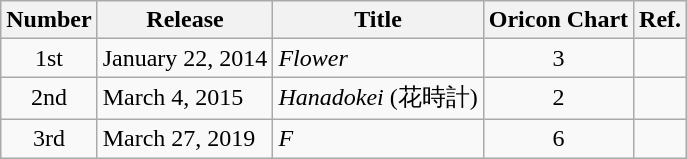<table class="wikitable">
<tr>
<th>Number</th>
<th>Release</th>
<th>Title</th>
<th>Oricon Chart</th>
<th>Ref.</th>
</tr>
<tr>
<td align="center">1st</td>
<td>January 22, 2014</td>
<td><em>Flower</em></td>
<td align="center">3</td>
<td></td>
</tr>
<tr>
<td align="center">2nd</td>
<td>March 4, 2015</td>
<td><em>Hanadokei</em> (花時計)</td>
<td align="center">2</td>
<td></td>
</tr>
<tr>
<td align="center">3rd</td>
<td>March 27, 2019</td>
<td><em>F</em></td>
<td align="center">6</td>
<td></td>
</tr>
</table>
